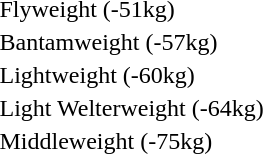<table>
<tr>
<td>Flyweight (-51kg)</td>
<td></td>
<td></td>
<td><br></td>
</tr>
<tr>
<td>Bantamweight (-57kg)</td>
<td></td>
<td></td>
<td><br></td>
</tr>
<tr>
<td>Lightweight (-60kg)</td>
<td></td>
<td></td>
<td><br></td>
</tr>
<tr>
<td>Light Welterweight (-64kg)</td>
<td></td>
<td></td>
<td><br></td>
</tr>
<tr>
<td>Middleweight (-75kg)</td>
<td></td>
<td></td>
<td><br></td>
</tr>
</table>
